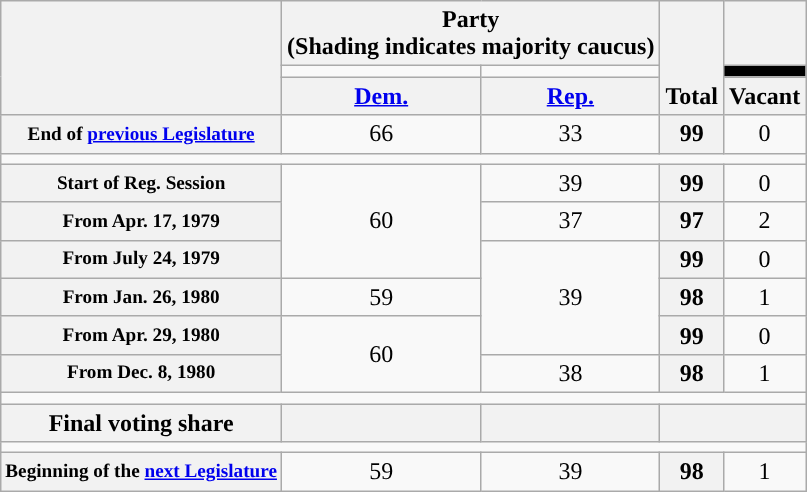<table class=wikitable style="text-align:center">
<tr style="vertical-align:bottom;">
<th rowspan=3></th>
<th colspan=2>Party <div>(Shading indicates majority caucus)</div></th>
<th rowspan=3>Total</th>
<th></th>
</tr>
<tr style="height:5px">
<td style="background-color:"></td>
<td style="background-color:"></td>
<td style="background:black;"></td>
</tr>
<tr>
<th><a href='#'>Dem.</a></th>
<th><a href='#'>Rep.</a></th>
<th>Vacant</th>
</tr>
<tr>
<th style="font-size:80%;">End of <a href='#'>previous Legislature</a></th>
<td>66</td>
<td>33</td>
<th>99</th>
<td>0</td>
</tr>
<tr>
<td colspan=6></td>
</tr>
<tr>
<th style="font-size:80%;">Start of Reg. Session</th>
<td rowspan="3" >60</td>
<td>39</td>
<th>99</th>
<td>0</td>
</tr>
<tr>
<th style="font-size:80%;">From Apr. 17, 1979</th>
<td>37</td>
<th>97</th>
<td>2</td>
</tr>
<tr>
<th style="font-size:80%;">From July 24, 1979</th>
<td rowspan="3">39</td>
<th>99</th>
<td>0</td>
</tr>
<tr>
<th style="font-size:80%;">From Jan. 26, 1980</th>
<td>59</td>
<th>98</th>
<td>1</td>
</tr>
<tr>
<th style="font-size:80%;">From Apr. 29, 1980</th>
<td rowspan="2" >60</td>
<th>99</th>
<td>0</td>
</tr>
<tr>
<th style="font-size:80%;">From Dec. 8, 1980</th>
<td>38</td>
<th>98</th>
<td>1</td>
</tr>
<tr>
<td colspan=5></td>
</tr>
<tr>
<th>Final voting share</th>
<th></th>
<th></th>
<th colspan=2></th>
</tr>
<tr>
<td colspan=5></td>
</tr>
<tr>
<th style="font-size:80%;">Beginning of the <a href='#'>next Legislature</a></th>
<td>59</td>
<td>39</td>
<th>98</th>
<td>1</td>
</tr>
</table>
